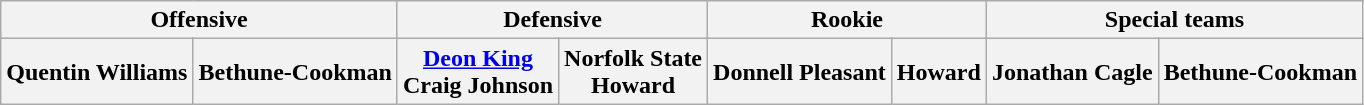<table class="wikitable" border="1">
<tr>
<th colspan="2">Offensive</th>
<th colspan="2">Defensive</th>
<th colspan="2">Rookie</th>
<th colspan="2">Special teams</th>
</tr>
<tr>
<th>Quentin Williams</th>
<th>Bethune-Cookman</th>
<th><a href='#'>Deon King</a> <br> Craig Johnson</th>
<th>Norfolk State <br> Howard</th>
<th>Donnell Pleasant</th>
<th>Howard</th>
<th>Jonathan Cagle</th>
<th>Bethune-Cookman</th>
</tr>
</table>
